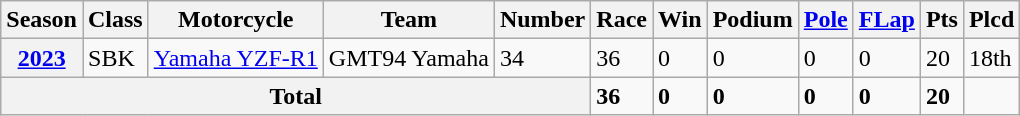<table class="wikitable">
<tr>
<th>Season</th>
<th>Class</th>
<th>Motorcycle</th>
<th>Team</th>
<th>Number</th>
<th>Race</th>
<th>Win</th>
<th>Podium</th>
<th><a href='#'>Pole</a></th>
<th><a href='#'>FLap</a></th>
<th>Pts</th>
<th>Plcd</th>
</tr>
<tr>
<th><a href='#'>2023</a></th>
<td>SBK</td>
<td><a href='#'>Yamaha YZF-R1</a></td>
<td>GMT94 Yamaha</td>
<td>34</td>
<td>36</td>
<td>0</td>
<td>0</td>
<td>0</td>
<td>0</td>
<td>20</td>
<td>18th</td>
</tr>
<tr>
<th colspan=5>Total</th>
<td><strong>36</strong></td>
<td><strong>0</strong></td>
<td><strong>0</strong></td>
<td><strong>0</strong></td>
<td><strong>0</strong></td>
<td><strong>20</strong></td>
<td></td>
</tr>
</table>
